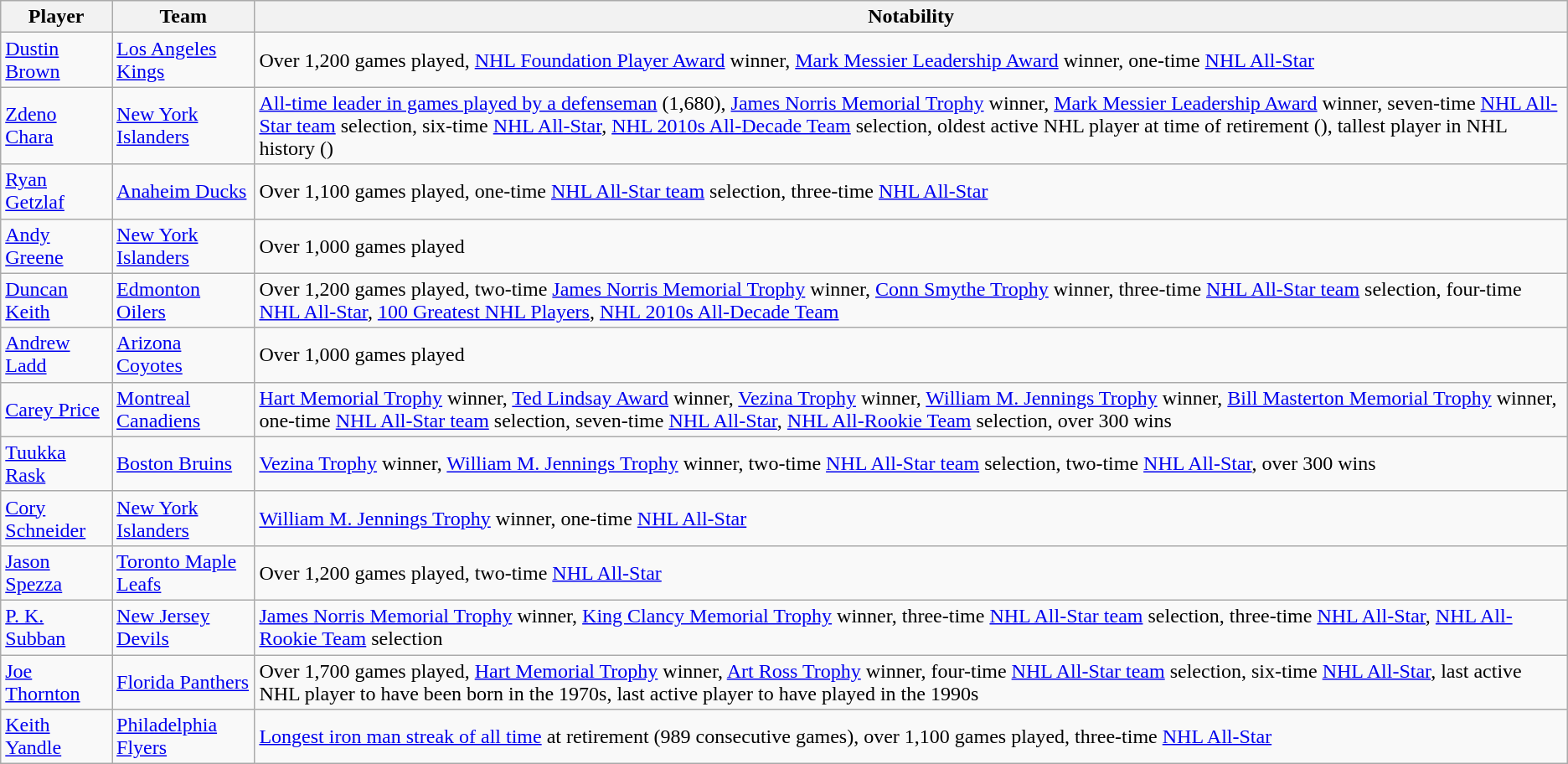<table class="wikitable">
<tr>
<th>Player</th>
<th>Team</th>
<th>Notability</th>
</tr>
<tr>
<td><a href='#'>Dustin Brown</a></td>
<td><a href='#'>Los Angeles Kings</a></td>
<td>Over 1,200 games played, <a href='#'>NHL Foundation Player Award</a> winner, <a href='#'>Mark Messier Leadership Award</a> winner, one-time <a href='#'>NHL All-Star</a></td>
</tr>
<tr>
<td><a href='#'>Zdeno Chara</a></td>
<td><a href='#'>New York Islanders</a></td>
<td><a href='#'>All-time leader in games played by a defenseman</a> (1,680), <a href='#'>James Norris Memorial Trophy</a> winner, <a href='#'>Mark Messier Leadership Award</a> winner, seven-time <a href='#'>NHL All-Star team</a> selection, six-time <a href='#'>NHL All-Star</a>, <a href='#'>NHL 2010s All-Decade Team</a> selection, oldest active NHL player at time of retirement (), tallest player in NHL history () </td>
</tr>
<tr>
<td><a href='#'>Ryan Getzlaf</a></td>
<td><a href='#'>Anaheim Ducks</a></td>
<td>Over 1,100 games played, one-time <a href='#'>NHL All-Star team</a> selection, three-time <a href='#'>NHL All-Star</a></td>
</tr>
<tr>
<td><a href='#'>Andy Greene</a></td>
<td><a href='#'>New York Islanders</a></td>
<td>Over 1,000 games played</td>
</tr>
<tr>
<td><a href='#'>Duncan Keith</a></td>
<td><a href='#'>Edmonton Oilers</a></td>
<td>Over 1,200 games played, two-time <a href='#'>James Norris Memorial Trophy</a> winner, <a href='#'>Conn Smythe Trophy</a> winner, three-time <a href='#'>NHL All-Star team</a> selection, four-time <a href='#'>NHL All-Star</a>, <a href='#'>100 Greatest NHL Players</a>, <a href='#'>NHL 2010s All-Decade Team</a></td>
</tr>
<tr>
<td><a href='#'>Andrew Ladd</a></td>
<td><a href='#'>Arizona Coyotes</a></td>
<td>Over 1,000 games played</td>
</tr>
<tr>
<td><a href='#'>Carey Price</a></td>
<td><a href='#'>Montreal Canadiens</a></td>
<td><a href='#'>Hart Memorial Trophy</a> winner, <a href='#'>Ted Lindsay Award</a> winner, <a href='#'>Vezina Trophy</a> winner, <a href='#'>William M. Jennings Trophy</a> winner, <a href='#'>Bill Masterton Memorial Trophy</a> winner, one-time <a href='#'>NHL All-Star team</a> selection, seven-time <a href='#'>NHL All-Star</a>, <a href='#'>NHL All-Rookie Team</a> selection, over 300 wins</td>
</tr>
<tr>
<td><a href='#'>Tuukka Rask</a></td>
<td><a href='#'>Boston Bruins</a></td>
<td><a href='#'>Vezina Trophy</a> winner, <a href='#'>William M. Jennings Trophy</a> winner, two-time <a href='#'>NHL All-Star team</a> selection, two-time <a href='#'>NHL All-Star</a>, over 300 wins</td>
</tr>
<tr>
<td><a href='#'>Cory Schneider</a></td>
<td><a href='#'>New York Islanders</a></td>
<td><a href='#'>William M. Jennings Trophy</a> winner, one-time <a href='#'>NHL All-Star</a></td>
</tr>
<tr>
<td><a href='#'>Jason Spezza</a></td>
<td><a href='#'>Toronto Maple Leafs</a></td>
<td>Over 1,200 games played, two-time <a href='#'>NHL All-Star</a></td>
</tr>
<tr>
<td><a href='#'>P. K. Subban</a></td>
<td><a href='#'>New Jersey Devils</a></td>
<td><a href='#'>James Norris Memorial Trophy</a> winner, <a href='#'>King Clancy Memorial Trophy</a> winner, three-time <a href='#'>NHL All-Star team</a> selection, three-time <a href='#'>NHL All-Star</a>, <a href='#'>NHL All-Rookie Team</a> selection</td>
</tr>
<tr>
<td><a href='#'>Joe Thornton</a></td>
<td><a href='#'>Florida Panthers</a></td>
<td>Over 1,700 games played, <a href='#'>Hart Memorial Trophy</a> winner, <a href='#'>Art Ross Trophy</a> winner, four-time <a href='#'>NHL All-Star team</a> selection, six-time <a href='#'>NHL All-Star</a>, last active NHL player to have been born in the 1970s, last active player to have played in the 1990s</td>
</tr>
<tr>
<td><a href='#'>Keith Yandle</a></td>
<td><a href='#'>Philadelphia Flyers</a></td>
<td><a href='#'>Longest iron man streak of all time</a> at retirement (989 consecutive games), over 1,100 games played, three-time <a href='#'>NHL All-Star</a></td>
</tr>
</table>
